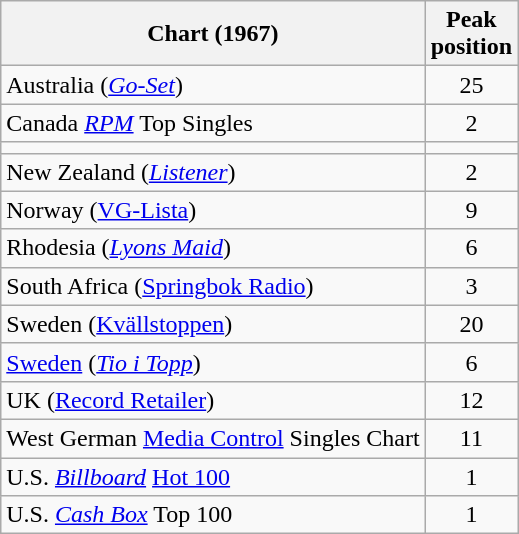<table class="wikitable sortable">
<tr>
<th align="left">Chart (1967)</th>
<th align="left">Peak<br>position</th>
</tr>
<tr>
<td>Australia (<em><a href='#'>Go-Set</a></em>)</td>
<td align="center">25</td>
</tr>
<tr>
<td align="left">Canada <a href='#'><em>RPM</em></a> Top Singles</td>
<td style="text-align:center;">2</td>
</tr>
<tr>
<td></td>
</tr>
<tr>
<td align="left">New Zealand (<a href='#'><em>Listener</em></a>)</td>
<td style="text-align:center;">2</td>
</tr>
<tr>
<td align="left">Norway (<a href='#'>VG-Lista</a>)</td>
<td style="text-align:center;">9</td>
</tr>
<tr>
<td>Rhodesia (<em><a href='#'>Lyons Maid</a></em>)</td>
<td style="text-align:center;">6</td>
</tr>
<tr>
<td>South Africa (<a href='#'>Springbok Radio</a>)</td>
<td align="center">3</td>
</tr>
<tr>
<td>Sweden (<a href='#'>Kvällstoppen</a>)</td>
<td align="center">20</td>
</tr>
<tr>
<td><a href='#'>Sweden</a> (<em><a href='#'>Tio i Topp</a></em>)</td>
<td align="center">6</td>
</tr>
<tr>
<td align="left">UK (<a href='#'>Record Retailer</a>)</td>
<td style="text-align:center;">12</td>
</tr>
<tr>
<td align="left">West German <a href='#'>Media Control</a> Singles Chart</td>
<td style="text-align:center;">11</td>
</tr>
<tr>
<td align="left">U.S. <em><a href='#'>Billboard</a></em> <a href='#'>Hot 100</a></td>
<td style="text-align:center;">1</td>
</tr>
<tr>
<td align="left">U.S. <em><a href='#'>Cash Box</a></em> Top 100</td>
<td style="text-align:center;">1</td>
</tr>
</table>
